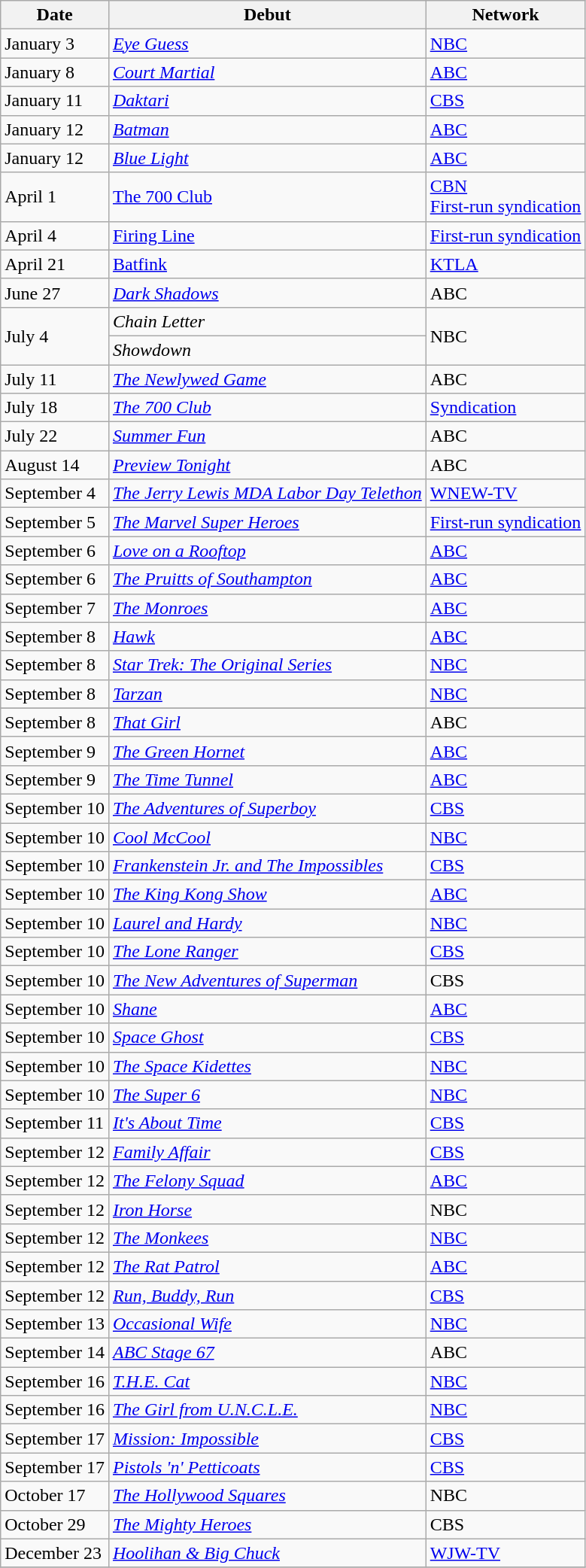<table class="wikitable sortable">
<tr>
<th>Date</th>
<th>Debut</th>
<th>Network</th>
</tr>
<tr>
<td>January 3</td>
<td><em><a href='#'>Eye Guess</a></em></td>
<td><a href='#'>NBC</a></td>
</tr>
<tr>
<td>January 8</td>
<td><em><a href='#'>Court Martial</a></em></td>
<td><a href='#'>ABC</a></td>
</tr>
<tr>
<td>January 11</td>
<td><em><a href='#'>Daktari</a></em></td>
<td><a href='#'>CBS</a></td>
</tr>
<tr>
<td>January 12</td>
<td><em><a href='#'>Batman</a></em></td>
<td><a href='#'>ABC</a></td>
</tr>
<tr>
<td>January 12</td>
<td><em><a href='#'>Blue Light</a></em></td>
<td><a href='#'>ABC</a></td>
</tr>
<tr>
<td>April 1</td>
<td><a href='#'>The 700 Club</a></td>
<td><a href='#'>CBN</a> <br> <a href='#'>First-run syndication</a></td>
</tr>
<tr>
<td>April 4</td>
<td><a href='#'>Firing Line</a></td>
<td><a href='#'>First-run syndication</a></td>
</tr>
<tr>
<td>April 21</td>
<td><a href='#'>Batfink</a></td>
<td><a href='#'>KTLA</a></td>
</tr>
<tr>
<td>June 27</td>
<td><em><a href='#'>Dark Shadows</a></em></td>
<td>ABC</td>
</tr>
<tr>
<td rowspan=2>July 4</td>
<td><em>Chain Letter</em></td>
<td rowspan=2>NBC</td>
</tr>
<tr>
<td><em>Showdown</em></td>
</tr>
<tr>
<td>July 11</td>
<td><em><a href='#'>The Newlywed Game</a></em></td>
<td>ABC</td>
</tr>
<tr>
<td>July 18</td>
<td><em><a href='#'>The 700 Club</a></em></td>
<td><a href='#'>Syndication</a></td>
</tr>
<tr>
<td>July 22</td>
<td><em><a href='#'>Summer Fun</a></em></td>
<td>ABC</td>
</tr>
<tr>
<td>August 14</td>
<td><em><a href='#'>Preview Tonight</a></em></td>
<td>ABC</td>
</tr>
<tr>
<td>September 4</td>
<td><em><a href='#'>The Jerry Lewis MDA Labor Day Telethon</a></em></td>
<td><a href='#'>WNEW-TV</a></td>
</tr>
<tr>
<td>September 5</td>
<td><em><a href='#'>The Marvel Super Heroes</a></em></td>
<td><a href='#'>First-run syndication</a></td>
</tr>
<tr>
<td>September 6</td>
<td><em><a href='#'>Love on a Rooftop</a></em></td>
<td><a href='#'>ABC</a></td>
</tr>
<tr>
<td>September 6</td>
<td><em><a href='#'>The Pruitts of Southampton</a></em></td>
<td><a href='#'>ABC</a></td>
</tr>
<tr>
<td>September 7</td>
<td><em><a href='#'>The Monroes</a></em></td>
<td><a href='#'>ABC</a></td>
</tr>
<tr>
<td>September 8</td>
<td><em><a href='#'>Hawk</a></em></td>
<td><a href='#'>ABC</a></td>
</tr>
<tr>
<td>September 8</td>
<td><em><a href='#'>Star Trek: The Original Series</a></em></td>
<td><a href='#'>NBC</a></td>
</tr>
<tr>
<td>September 8</td>
<td><em><a href='#'>Tarzan</a></em></td>
<td><a href='#'>NBC</a></td>
</tr>
<tr>
</tr>
<tr>
<td>September 8</td>
<td><em><a href='#'>That Girl</a></em></td>
<td>ABC</td>
</tr>
<tr>
<td>September 9</td>
<td><em><a href='#'>The Green Hornet</a></em></td>
<td><a href='#'>ABC</a></td>
</tr>
<tr>
<td>September 9</td>
<td><em><a href='#'>The Time Tunnel</a></em></td>
<td><a href='#'>ABC</a></td>
</tr>
<tr>
<td>September 10</td>
<td><em><a href='#'>The Adventures of Superboy</a></em></td>
<td><a href='#'>CBS</a></td>
</tr>
<tr>
<td>September 10</td>
<td><em><a href='#'>Cool McCool</a></em></td>
<td><a href='#'>NBC</a></td>
</tr>
<tr>
<td>September 10</td>
<td><em><a href='#'>Frankenstein Jr. and The Impossibles</a></em></td>
<td><a href='#'>CBS</a></td>
</tr>
<tr>
<td>September 10</td>
<td><em><a href='#'>The King Kong Show</a></em></td>
<td><a href='#'>ABC</a></td>
</tr>
<tr>
<td>September 10</td>
<td><em><a href='#'>Laurel and Hardy</a></em></td>
<td><a href='#'>NBC</a></td>
</tr>
<tr>
<td>September 10</td>
<td><em><a href='#'>The Lone Ranger</a></em></td>
<td><a href='#'>CBS</a></td>
</tr>
<tr>
<td>September 10</td>
<td><em><a href='#'>The New Adventures of Superman</a></em></td>
<td>CBS</td>
</tr>
<tr>
<td>September 10</td>
<td><em><a href='#'>Shane</a></em></td>
<td><a href='#'>ABC</a></td>
</tr>
<tr>
<td>September 10</td>
<td><em><a href='#'>Space Ghost</a></em></td>
<td><a href='#'>CBS</a></td>
</tr>
<tr>
<td>September 10</td>
<td><em><a href='#'>The Space Kidettes</a></em></td>
<td><a href='#'>NBC</a></td>
</tr>
<tr>
<td>September 10</td>
<td><em><a href='#'>The Super 6</a></em></td>
<td><a href='#'>NBC</a></td>
</tr>
<tr>
<td>September 11</td>
<td><em><a href='#'>It's About Time</a></em></td>
<td><a href='#'>CBS</a></td>
</tr>
<tr>
<td>September 12</td>
<td><em><a href='#'>Family Affair</a></em></td>
<td><a href='#'>CBS</a></td>
</tr>
<tr>
<td>September 12</td>
<td><em><a href='#'>The Felony Squad</a></em></td>
<td><a href='#'>ABC</a></td>
</tr>
<tr>
<td>September 12</td>
<td><em><a href='#'>Iron Horse</a></em></td>
<td>NBC</td>
</tr>
<tr>
<td>September 12</td>
<td><em><a href='#'>The Monkees</a></em></td>
<td><a href='#'>NBC</a></td>
</tr>
<tr>
<td>September 12</td>
<td><em><a href='#'>The Rat Patrol</a></em></td>
<td><a href='#'>ABC</a></td>
</tr>
<tr>
<td>September 12</td>
<td><em><a href='#'>Run, Buddy, Run</a></em></td>
<td><a href='#'>CBS</a></td>
</tr>
<tr>
<td>September 13</td>
<td><em><a href='#'>Occasional Wife</a></em></td>
<td><a href='#'>NBC</a></td>
</tr>
<tr>
<td>September 14</td>
<td><em><a href='#'>ABC Stage 67</a></em></td>
<td>ABC</td>
</tr>
<tr>
<td>September 16</td>
<td><em><a href='#'>T.H.E. Cat</a></em></td>
<td><a href='#'>NBC</a></td>
</tr>
<tr>
<td>September 16</td>
<td><em><a href='#'>The Girl from U.N.C.L.E.</a></em></td>
<td><a href='#'>NBC</a></td>
</tr>
<tr>
<td>September 17</td>
<td><em><a href='#'>Mission: Impossible</a></em></td>
<td><a href='#'>CBS</a></td>
</tr>
<tr>
<td>September 17</td>
<td><em><a href='#'>Pistols 'n' Petticoats</a></em></td>
<td><a href='#'>CBS</a></td>
</tr>
<tr>
<td>October 17</td>
<td><em><a href='#'>The Hollywood Squares</a></em></td>
<td>NBC</td>
</tr>
<tr>
<td>October 29</td>
<td><em><a href='#'>The Mighty Heroes</a></em></td>
<td>CBS</td>
</tr>
<tr>
<td>December 23</td>
<td><em><a href='#'>Hoolihan & Big Chuck</a></em></td>
<td><a href='#'>WJW-TV</a></td>
</tr>
<tr>
</tr>
</table>
